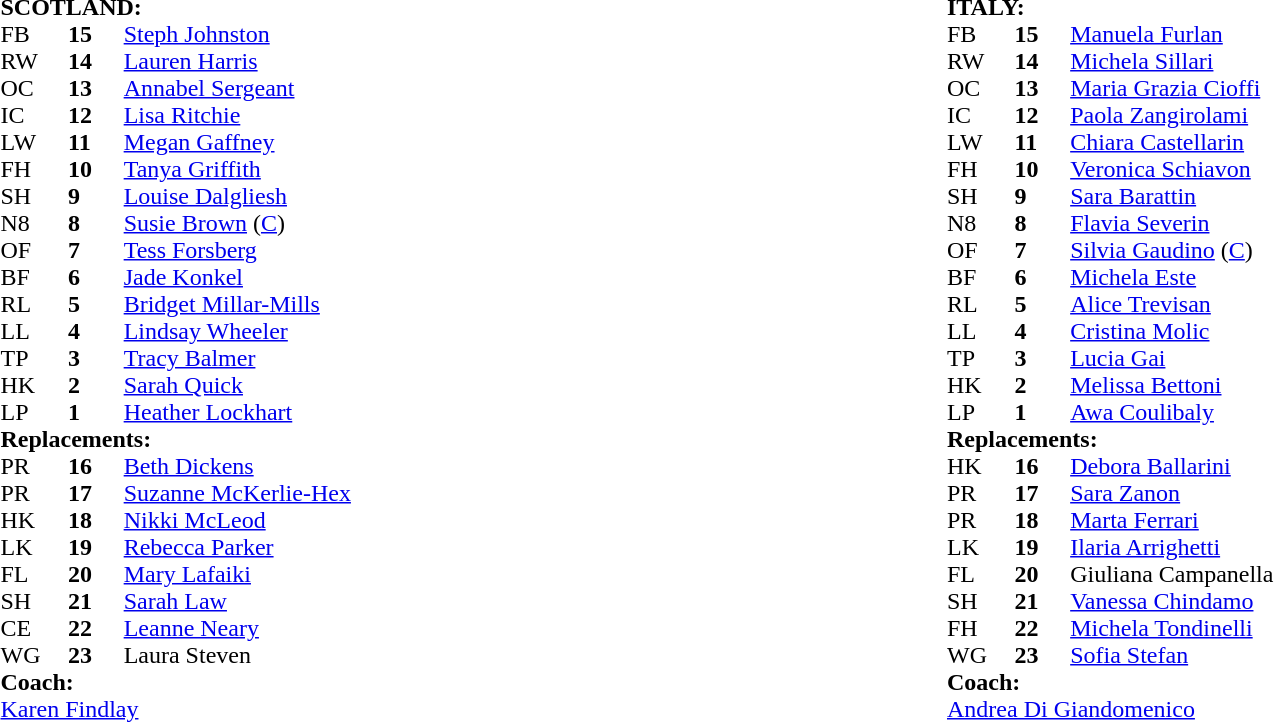<table style="width:100%">
<tr>
<td width="50%"><br><table cellspacing="0" cellpadding="0">
<tr>
<td colspan="4"><strong>SCOTLAND:</strong></td>
</tr>
<tr>
<th width="3%"></th>
<th width="3%"></th>
<th width="22%"></th>
<th width="22%"></th>
</tr>
<tr>
<td>FB</td>
<td><strong>15</strong></td>
<td><a href='#'>Steph Johnston</a></td>
</tr>
<tr>
<td>RW</td>
<td><strong>14</strong></td>
<td><a href='#'>Lauren Harris</a></td>
<td></td>
</tr>
<tr>
<td>OC</td>
<td><strong>13</strong></td>
<td><a href='#'>Annabel Sergeant</a></td>
</tr>
<tr>
<td>IC</td>
<td><strong>12</strong></td>
<td><a href='#'>Lisa Ritchie</a></td>
<td></td>
</tr>
<tr>
<td>LW</td>
<td><strong>11</strong></td>
<td><a href='#'>Megan Gaffney</a></td>
</tr>
<tr>
<td>FH</td>
<td><strong>10</strong></td>
<td><a href='#'>Tanya Griffith</a></td>
</tr>
<tr>
<td>SH</td>
<td><strong>9</strong></td>
<td><a href='#'>Louise Dalgliesh</a></td>
<td></td>
</tr>
<tr>
<td>N8</td>
<td><strong>8</strong></td>
<td><a href='#'>Susie Brown</a> (<a href='#'>C</a>)</td>
</tr>
<tr>
<td>OF</td>
<td><strong>7</strong></td>
<td><a href='#'>Tess Forsberg</a></td>
</tr>
<tr>
<td>BF</td>
<td><strong>6</strong></td>
<td><a href='#'>Jade Konkel</a></td>
<td></td>
</tr>
<tr>
<td>RL</td>
<td><strong>5</strong></td>
<td><a href='#'>Bridget Millar-Mills</a></td>
<td></td>
</tr>
<tr>
<td>LL</td>
<td><strong>4</strong></td>
<td><a href='#'>Lindsay Wheeler</a></td>
</tr>
<tr>
<td>TP</td>
<td><strong>3</strong></td>
<td><a href='#'>Tracy Balmer</a></td>
<td></td>
</tr>
<tr>
<td>HK</td>
<td><strong>2</strong></td>
<td><a href='#'>Sarah Quick</a></td>
<td></td>
</tr>
<tr>
<td>LP</td>
<td><strong>1</strong></td>
<td><a href='#'>Heather Lockhart</a></td>
<td></td>
</tr>
<tr>
<td colspan=4><strong>Replacements:</strong></td>
</tr>
<tr>
<td>PR</td>
<td><strong>16</strong></td>
<td><a href='#'>Beth Dickens</a></td>
<td></td>
</tr>
<tr>
<td>PR</td>
<td><strong>17</strong></td>
<td><a href='#'>Suzanne McKerlie-Hex</a></td>
<td></td>
</tr>
<tr>
<td>HK</td>
<td><strong>18</strong></td>
<td><a href='#'>Nikki McLeod</a></td>
<td></td>
</tr>
<tr>
<td>LK</td>
<td><strong>19</strong></td>
<td><a href='#'>Rebecca Parker</a></td>
<td></td>
</tr>
<tr>
<td>FL</td>
<td><strong>20</strong></td>
<td><a href='#'>Mary Lafaiki</a></td>
<td></td>
</tr>
<tr>
<td>SH</td>
<td><strong>21</strong></td>
<td><a href='#'>Sarah Law</a></td>
<td></td>
</tr>
<tr>
<td>CE</td>
<td><strong>22</strong></td>
<td><a href='#'>Leanne Neary</a></td>
<td></td>
</tr>
<tr>
<td>WG</td>
<td><strong>23</strong></td>
<td>Laura Steven</td>
<td></td>
</tr>
<tr>
<td colspan="4"><strong>Coach:</strong></td>
</tr>
<tr>
<td colspan="4"> <a href='#'>Karen Findlay</a></td>
</tr>
<tr>
</tr>
</table>
</td>
<td width="50%"><br><table cellspacing="0" cellpadding="0">
<tr>
<td colspan="4"><strong>ITALY:</strong></td>
</tr>
<tr>
<th width="3%"></th>
<th width="3%"></th>
<th width="22%"></th>
<th width="22%"></th>
</tr>
<tr>
<td>FB</td>
<td><strong>15</strong></td>
<td><a href='#'>Manuela Furlan</a></td>
</tr>
<tr>
<td>RW</td>
<td><strong>14</strong></td>
<td><a href='#'>Michela Sillari</a></td>
</tr>
<tr>
<td>OC</td>
<td><strong>13</strong></td>
<td><a href='#'>Maria Grazia Cioffi</a></td>
</tr>
<tr>
<td>IC</td>
<td><strong>12</strong></td>
<td><a href='#'>Paola Zangirolami</a></td>
</tr>
<tr>
<td>LW</td>
<td><strong>11</strong></td>
<td><a href='#'>Chiara Castellarin</a></td>
</tr>
<tr>
<td>FH</td>
<td><strong>10</strong></td>
<td><a href='#'>Veronica Schiavon</a></td>
</tr>
<tr>
<td>SH</td>
<td><strong>9</strong></td>
<td><a href='#'>Sara Barattin</a></td>
</tr>
<tr>
<td>N8</td>
<td><strong>8</strong></td>
<td><a href='#'>Flavia Severin</a></td>
<td></td>
</tr>
<tr>
<td>OF</td>
<td><strong>7</strong></td>
<td><a href='#'>Silvia Gaudino</a> (<a href='#'>C</a>)</td>
</tr>
<tr>
<td>BF</td>
<td><strong>6</strong></td>
<td><a href='#'>Michela Este</a></td>
</tr>
<tr>
<td>RL</td>
<td><strong>5</strong></td>
<td><a href='#'>Alice Trevisan</a></td>
</tr>
<tr>
<td>LL</td>
<td><strong>4</strong></td>
<td><a href='#'>Cristina Molic</a></td>
</tr>
<tr>
<td>TP</td>
<td><strong>3</strong></td>
<td><a href='#'>Lucia Gai</a></td>
</tr>
<tr>
<td>HK</td>
<td><strong>2</strong></td>
<td><a href='#'>Melissa Bettoni</a></td>
</tr>
<tr>
<td>LP</td>
<td><strong>1</strong></td>
<td><a href='#'>Awa Coulibaly</a></td>
</tr>
<tr>
<td colspan=4><strong>Replacements:</strong></td>
</tr>
<tr>
<td>HK</td>
<td><strong>16</strong></td>
<td><a href='#'>Debora Ballarini</a></td>
</tr>
<tr>
<td>PR</td>
<td><strong>17</strong></td>
<td><a href='#'>Sara Zanon</a></td>
</tr>
<tr>
<td>PR</td>
<td><strong>18</strong></td>
<td><a href='#'>Marta Ferrari</a></td>
</tr>
<tr>
<td>LK</td>
<td><strong>19</strong></td>
<td><a href='#'>Ilaria Arrighetti</a></td>
<td></td>
</tr>
<tr>
<td>FL</td>
<td><strong>20</strong></td>
<td>Giuliana Campanella</td>
</tr>
<tr>
<td>SH</td>
<td><strong>21</strong></td>
<td><a href='#'>Vanessa Chindamo</a></td>
</tr>
<tr>
<td>FH</td>
<td><strong>22</strong></td>
<td><a href='#'>Michela Tondinelli</a></td>
</tr>
<tr>
<td>WG</td>
<td><strong>23</strong></td>
<td><a href='#'>Sofia Stefan</a></td>
</tr>
<tr>
<td colspan="4"><strong>Coach:</strong></td>
</tr>
<tr>
<td colspan="4"> <a href='#'>Andrea Di Giandomenico</a></td>
</tr>
<tr>
</tr>
</table>
</td>
</tr>
</table>
